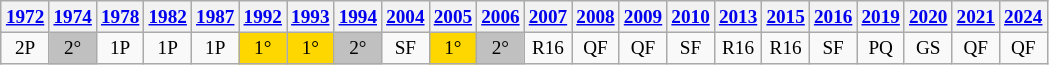<table class="wikitable" style="margin:0.5em ; font-size:80%">
<tr>
<th><a href='#'>1972</a></th>
<th><a href='#'>1974</a></th>
<th><a href='#'>1978</a></th>
<th><a href='#'>1982</a></th>
<th><a href='#'>1987</a></th>
<th><a href='#'>1992</a></th>
<th><a href='#'>1993</a></th>
<th><a href='#'>1994</a></th>
<th><a href='#'>2004</a></th>
<th><a href='#'>2005</a></th>
<th><a href='#'>2006</a></th>
<th><a href='#'>2007</a></th>
<th><a href='#'>2008</a></th>
<th><a href='#'>2009</a></th>
<th><a href='#'>2010</a></th>
<th><a href='#'>2013</a></th>
<th><a href='#'>2015</a></th>
<th><a href='#'>2016</a></th>
<th><a href='#'>2019</a></th>
<th><a href='#'>2020</a></th>
<th><a href='#'>2021</a></th>
<th><a href='#'>2024</a></th>
</tr>
<tr>
<td align=center>2P</td>
<td align=center style="background:silver;">2°</td>
<td align=center>1P</td>
<td align=center>1P</td>
<td align=center>1P</td>
<td align=center style="background:gold;">1°</td>
<td align=center style="background:gold;">1°</td>
<td align=center style="background:silver;">2°</td>
<td align=center>SF</td>
<td align=center style="background:gold;">1°</td>
<td align=center style="background:silver;">2°</td>
<td align=center>R16</td>
<td align=center>QF</td>
<td align=center>QF</td>
<td align=center>SF</td>
<td align=center>R16</td>
<td align=center>R16</td>
<td align=center>SF</td>
<td align=center>PQ</td>
<td align=center>GS</td>
<td align=center>QF</td>
<td align=center>QF</td>
</tr>
</table>
